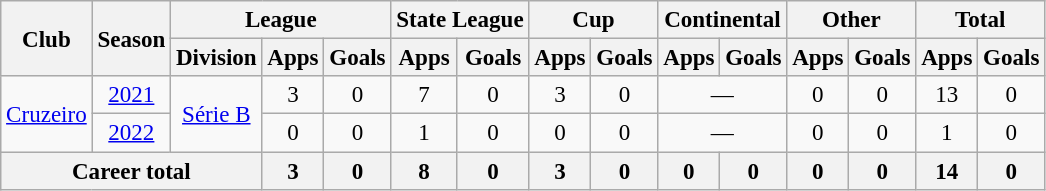<table class="wikitable" style="text-align: center; font-size:96%">
<tr>
<th rowspan="2">Club</th>
<th rowspan="2">Season</th>
<th colspan="3">League</th>
<th colspan="2">State League</th>
<th colspan="2">Cup</th>
<th colspan="2">Continental</th>
<th colspan="2">Other</th>
<th colspan="2">Total</th>
</tr>
<tr>
<th>Division</th>
<th>Apps</th>
<th>Goals</th>
<th>Apps</th>
<th>Goals</th>
<th>Apps</th>
<th>Goals</th>
<th>Apps</th>
<th>Goals</th>
<th>Apps</th>
<th>Goals</th>
<th>Apps</th>
<th>Goals</th>
</tr>
<tr>
<td rowspan="2"><a href='#'>Cruzeiro</a></td>
<td><a href='#'>2021</a></td>
<td rowspan="2"><a href='#'>Série B</a></td>
<td>3</td>
<td>0</td>
<td>7</td>
<td>0</td>
<td>3</td>
<td>0</td>
<td colspan="2">—</td>
<td>0</td>
<td>0</td>
<td>13</td>
<td>0</td>
</tr>
<tr>
<td><a href='#'>2022</a></td>
<td>0</td>
<td>0</td>
<td>1</td>
<td>0</td>
<td>0</td>
<td>0</td>
<td colspan="2">—</td>
<td>0</td>
<td>0</td>
<td>1</td>
<td>0</td>
</tr>
<tr>
<th colspan="3"><strong>Career total</strong></th>
<th>3</th>
<th>0</th>
<th>8</th>
<th>0</th>
<th>3</th>
<th>0</th>
<th>0</th>
<th>0</th>
<th>0</th>
<th>0</th>
<th>14</th>
<th>0</th>
</tr>
</table>
